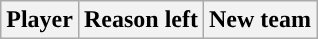<table class="wikitable sortable sortable" style="text-align: center">
<tr>
<th>Player</th>
<th>Reason left</th>
<th>New team</th>
</tr>
</table>
